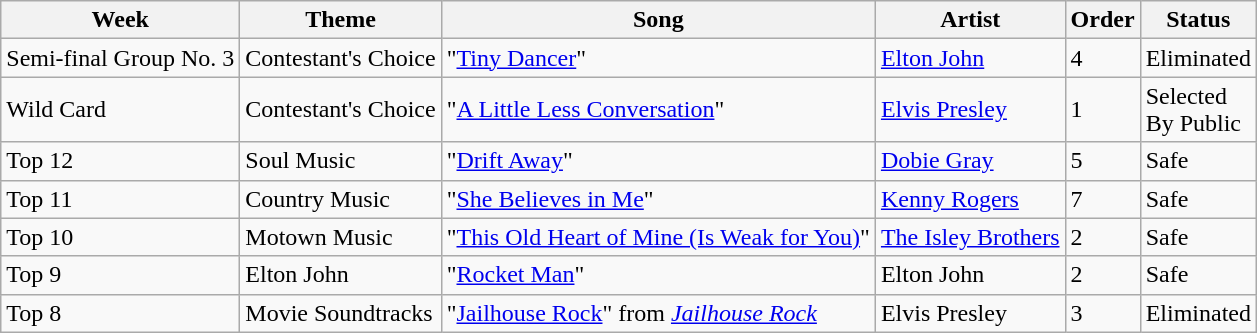<table class="wikitable">
<tr>
<th>Week</th>
<th>Theme</th>
<th>Song</th>
<th>Artist</th>
<th>Order</th>
<th>Status</th>
</tr>
<tr>
<td>Semi-final Group No. 3</td>
<td>Contestant's Choice</td>
<td>"<a href='#'>Tiny Dancer</a>"</td>
<td><a href='#'>Elton John</a></td>
<td>4</td>
<td>Eliminated</td>
</tr>
<tr>
<td>Wild Card</td>
<td>Contestant's Choice</td>
<td>"<a href='#'>A Little Less Conversation</a>"</td>
<td><a href='#'>Elvis Presley</a></td>
<td>1</td>
<td>Selected<br>By Public</td>
</tr>
<tr>
<td>Top 12</td>
<td>Soul Music</td>
<td>"<a href='#'>Drift Away</a>"</td>
<td><a href='#'>Dobie Gray</a></td>
<td>5</td>
<td>Safe</td>
</tr>
<tr>
<td>Top 11</td>
<td>Country Music</td>
<td>"<a href='#'>She Believes in Me</a>"</td>
<td><a href='#'>Kenny Rogers</a></td>
<td>7</td>
<td>Safe</td>
</tr>
<tr>
<td>Top 10</td>
<td>Motown Music</td>
<td>"<a href='#'>This Old Heart of Mine (Is Weak for You)</a>"</td>
<td><a href='#'>The Isley Brothers</a></td>
<td>2</td>
<td>Safe</td>
</tr>
<tr>
<td>Top 9</td>
<td>Elton John</td>
<td>"<a href='#'>Rocket Man</a>"</td>
<td>Elton John</td>
<td>2</td>
<td>Safe</td>
</tr>
<tr>
<td>Top 8</td>
<td>Movie Soundtracks</td>
<td>"<a href='#'>Jailhouse Rock</a>" from <em><a href='#'>Jailhouse Rock</a></em></td>
<td>Elvis Presley</td>
<td>3</td>
<td>Eliminated</td>
</tr>
</table>
